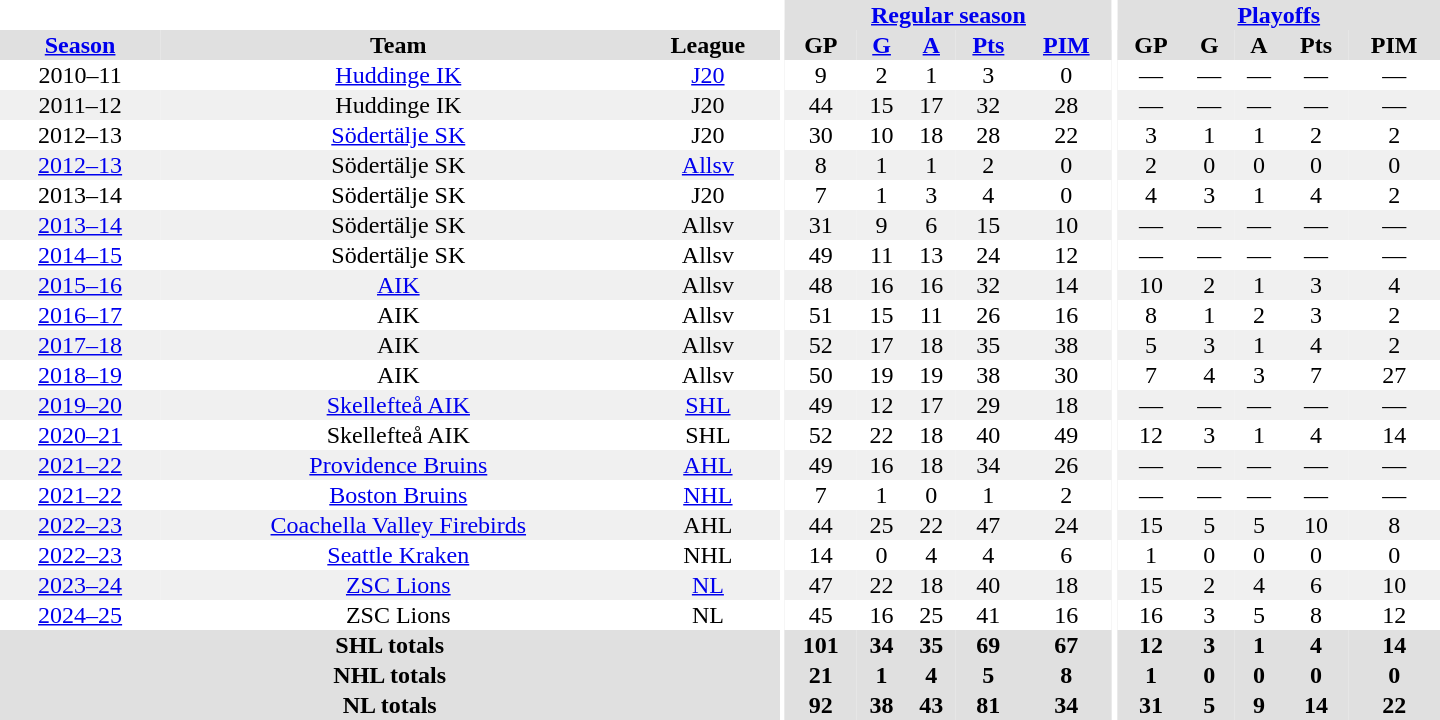<table border="0" cellpadding="1" cellspacing="0" style="text-align:center; width:60em">
<tr bgcolor="#e0e0e0">
<th colspan="3" bgcolor="#ffffff"></th>
<th rowspan="99" bgcolor="#ffffff"></th>
<th colspan="5"><a href='#'>Regular season</a></th>
<th rowspan="99" bgcolor="#ffffff"></th>
<th colspan="5"><a href='#'>Playoffs</a></th>
</tr>
<tr bgcolor="#e0e0e0">
<th><a href='#'>Season</a></th>
<th>Team</th>
<th>League</th>
<th>GP</th>
<th><a href='#'>G</a></th>
<th><a href='#'>A</a></th>
<th><a href='#'>Pts</a></th>
<th><a href='#'>PIM</a></th>
<th>GP</th>
<th>G</th>
<th>A</th>
<th>Pts</th>
<th>PIM</th>
</tr>
<tr>
<td>2010–11</td>
<td><a href='#'>Huddinge IK</a></td>
<td><a href='#'>J20</a></td>
<td>9</td>
<td>2</td>
<td>1</td>
<td>3</td>
<td>0</td>
<td>—</td>
<td>—</td>
<td>—</td>
<td>—</td>
<td>—</td>
</tr>
<tr bgcolor="#f0f0f0">
<td>2011–12</td>
<td>Huddinge IK</td>
<td>J20</td>
<td>44</td>
<td>15</td>
<td>17</td>
<td>32</td>
<td>28</td>
<td>—</td>
<td>—</td>
<td>—</td>
<td>—</td>
<td>—</td>
</tr>
<tr>
<td>2012–13</td>
<td><a href='#'>Södertälje SK</a></td>
<td>J20</td>
<td>30</td>
<td>10</td>
<td>18</td>
<td>28</td>
<td>22</td>
<td>3</td>
<td>1</td>
<td>1</td>
<td>2</td>
<td>2</td>
</tr>
<tr bgcolor="#f0f0f0">
<td><a href='#'>2012–13</a></td>
<td>Södertälje SK</td>
<td><a href='#'>Allsv</a></td>
<td>8</td>
<td>1</td>
<td>1</td>
<td>2</td>
<td>0</td>
<td>2</td>
<td>0</td>
<td>0</td>
<td>0</td>
<td>0</td>
</tr>
<tr>
<td>2013–14</td>
<td>Södertälje SK</td>
<td>J20</td>
<td>7</td>
<td>1</td>
<td>3</td>
<td>4</td>
<td>0</td>
<td>4</td>
<td>3</td>
<td>1</td>
<td>4</td>
<td>2</td>
</tr>
<tr bgcolor="#f0f0f0">
<td><a href='#'>2013–14</a></td>
<td>Södertälje SK</td>
<td>Allsv</td>
<td>31</td>
<td>9</td>
<td>6</td>
<td>15</td>
<td>10</td>
<td>—</td>
<td>—</td>
<td>—</td>
<td>—</td>
<td>—</td>
</tr>
<tr>
<td><a href='#'>2014–15</a></td>
<td>Södertälje SK</td>
<td>Allsv</td>
<td>49</td>
<td>11</td>
<td>13</td>
<td>24</td>
<td>12</td>
<td>—</td>
<td>—</td>
<td>—</td>
<td>—</td>
<td>—</td>
</tr>
<tr bgcolor="#f0f0f0">
<td><a href='#'>2015–16</a></td>
<td><a href='#'>AIK</a></td>
<td>Allsv</td>
<td>48</td>
<td>16</td>
<td>16</td>
<td>32</td>
<td>14</td>
<td>10</td>
<td>2</td>
<td>1</td>
<td>3</td>
<td>4</td>
</tr>
<tr>
<td><a href='#'>2016–17</a></td>
<td>AIK</td>
<td>Allsv</td>
<td>51</td>
<td>15</td>
<td>11</td>
<td>26</td>
<td>16</td>
<td>8</td>
<td>1</td>
<td>2</td>
<td>3</td>
<td>2</td>
</tr>
<tr bgcolor="#f0f0f0">
<td><a href='#'>2017–18</a></td>
<td>AIK</td>
<td>Allsv</td>
<td>52</td>
<td>17</td>
<td>18</td>
<td>35</td>
<td>38</td>
<td>5</td>
<td>3</td>
<td>1</td>
<td>4</td>
<td>2</td>
</tr>
<tr>
<td><a href='#'>2018–19</a></td>
<td>AIK</td>
<td>Allsv</td>
<td>50</td>
<td>19</td>
<td>19</td>
<td>38</td>
<td>30</td>
<td>7</td>
<td>4</td>
<td>3</td>
<td>7</td>
<td>27</td>
</tr>
<tr bgcolor="#f0f0f0">
<td><a href='#'>2019–20</a></td>
<td><a href='#'>Skellefteå AIK</a></td>
<td><a href='#'>SHL</a></td>
<td>49</td>
<td>12</td>
<td>17</td>
<td>29</td>
<td>18</td>
<td>—</td>
<td>—</td>
<td>—</td>
<td>—</td>
<td>—</td>
</tr>
<tr>
<td><a href='#'>2020–21</a></td>
<td>Skellefteå AIK</td>
<td>SHL</td>
<td>52</td>
<td>22</td>
<td>18</td>
<td>40</td>
<td>49</td>
<td>12</td>
<td>3</td>
<td>1</td>
<td>4</td>
<td>14</td>
</tr>
<tr bgcolor="#f0f0f0">
<td><a href='#'>2021–22</a></td>
<td><a href='#'>Providence Bruins</a></td>
<td><a href='#'>AHL</a></td>
<td>49</td>
<td>16</td>
<td>18</td>
<td>34</td>
<td>26</td>
<td>—</td>
<td>—</td>
<td>—</td>
<td>—</td>
<td>—</td>
</tr>
<tr>
<td><a href='#'>2021–22</a></td>
<td><a href='#'>Boston Bruins</a></td>
<td><a href='#'>NHL</a></td>
<td>7</td>
<td>1</td>
<td>0</td>
<td>1</td>
<td>2</td>
<td>—</td>
<td>—</td>
<td>—</td>
<td>—</td>
<td>—</td>
</tr>
<tr bgcolor="#f0f0f0">
<td><a href='#'>2022–23</a></td>
<td><a href='#'>Coachella Valley Firebirds</a></td>
<td>AHL</td>
<td>44</td>
<td>25</td>
<td>22</td>
<td>47</td>
<td>24</td>
<td>15</td>
<td>5</td>
<td>5</td>
<td>10</td>
<td>8</td>
</tr>
<tr>
<td><a href='#'>2022–23</a></td>
<td><a href='#'>Seattle Kraken</a></td>
<td>NHL</td>
<td>14</td>
<td>0</td>
<td>4</td>
<td>4</td>
<td>6</td>
<td>1</td>
<td>0</td>
<td>0</td>
<td>0</td>
<td>0</td>
</tr>
<tr bgcolor="#f0f0f0">
<td><a href='#'>2023–24</a></td>
<td><a href='#'>ZSC Lions</a></td>
<td><a href='#'>NL</a></td>
<td>47</td>
<td>22</td>
<td>18</td>
<td>40</td>
<td>18</td>
<td>15</td>
<td>2</td>
<td>4</td>
<td>6</td>
<td>10</td>
</tr>
<tr>
<td><a href='#'>2024–25</a></td>
<td>ZSC Lions</td>
<td>NL</td>
<td>45</td>
<td>16</td>
<td>25</td>
<td>41</td>
<td>16</td>
<td>16</td>
<td>3</td>
<td>5</td>
<td>8</td>
<td>12</td>
</tr>
<tr bgcolor="#e0e0e0">
<th colspan="3">SHL totals</th>
<th>101</th>
<th>34</th>
<th>35</th>
<th>69</th>
<th>67</th>
<th>12</th>
<th>3</th>
<th>1</th>
<th>4</th>
<th>14</th>
</tr>
<tr bgcolor="#e0e0e0">
<th colspan="3">NHL totals</th>
<th>21</th>
<th>1</th>
<th>4</th>
<th>5</th>
<th>8</th>
<th>1</th>
<th>0</th>
<th>0</th>
<th>0</th>
<th>0</th>
</tr>
<tr bgcolor="#e0e0e0">
<th colspan="3">NL totals</th>
<th>92</th>
<th>38</th>
<th>43</th>
<th>81</th>
<th>34</th>
<th>31</th>
<th>5</th>
<th>9</th>
<th>14</th>
<th>22</th>
</tr>
</table>
